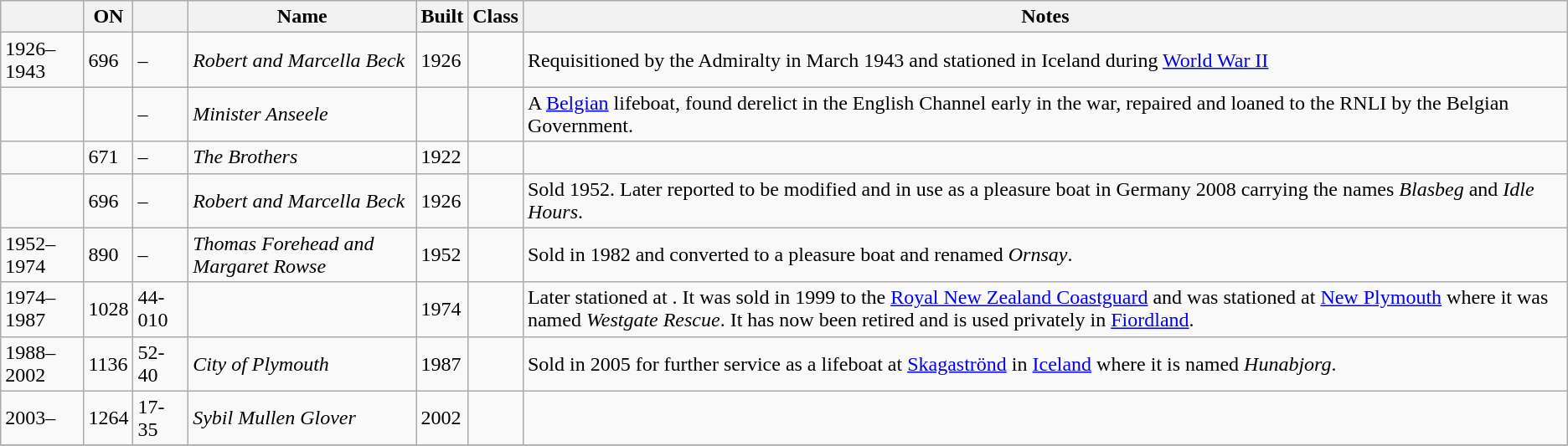<table class="wikitable sortable">
<tr>
<th></th>
<th>ON</th>
<th></th>
<th>Name</th>
<th>Built</th>
<th>Class</th>
<th class=unsortable>Notes</th>
</tr>
<tr>
<td>1926–1943</td>
<td>696</td>
<td>–</td>
<td><em>Robert and Marcella Beck</em></td>
<td>1926</td>
<td></td>
<td>Requisitioned by the Admiralty in March 1943 and stationed in Iceland during <a href='#'>World War II</a></td>
</tr>
<tr>
<td></td>
<td></td>
<td>–</td>
<td><em>Minister Anseele</em></td>
<td></td>
<td></td>
<td>A <a href='#'>Belgian</a> lifeboat, found derelict in the English Channel early in the war, repaired and loaned to the RNLI by the Belgian Government.</td>
</tr>
<tr>
<td></td>
<td>671</td>
<td>–</td>
<td><em>The Brothers</em></td>
<td>1922</td>
<td></td>
<td></td>
</tr>
<tr>
<td></td>
<td>696</td>
<td>–</td>
<td><em>Robert and Marcella Beck</em></td>
<td>1926</td>
<td></td>
<td>Sold 1952. Later reported to be modified and in use as a pleasure boat in Germany 2008 carrying the names <em>Blasbeg</em> and <em>Idle Hours</em>.</td>
</tr>
<tr>
<td>1952–1974</td>
<td>890</td>
<td>–</td>
<td><em>Thomas Forehead and Margaret Rowse</em></td>
<td>1952</td>
<td></td>
<td>Sold in 1982 and converted to a pleasure boat and renamed <em>Ornsay</em>.</td>
</tr>
<tr>
<td>1974–1987</td>
<td>1028</td>
<td>44-010</td>
<td><em></em></td>
<td>1974</td>
<td></td>
<td>Later stationed at . It was sold in 1999 to the <a href='#'>Royal New Zealand Coastguard</a> and was stationed at <a href='#'>New Plymouth</a> where it was named <em>Westgate Rescue</em>. It has now been retired and is used privately in <a href='#'>Fiordland</a>.</td>
</tr>
<tr>
<td>1988–2002</td>
<td>1136</td>
<td>52-40</td>
<td><em>City of Plymouth</em></td>
<td>1987</td>
<td></td>
<td>Sold in 2005 for further service as a lifeboat at <a href='#'>Skagaströnd</a> in <a href='#'>Iceland</a> where it is named <em>Hunabjorg</em>.</td>
</tr>
<tr>
<td>2003–</td>
<td>1264</td>
<td>17-35</td>
<td><em>Sybil Mullen Glover</em></td>
<td>2002</td>
<td></td>
<td></td>
</tr>
<tr>
</tr>
</table>
